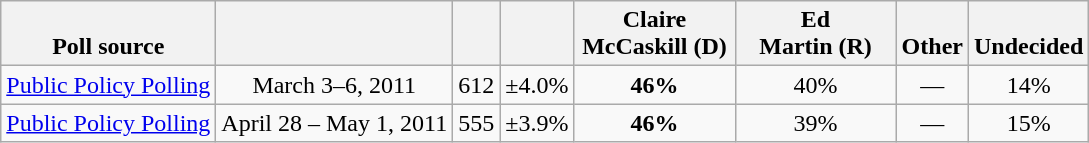<table class="wikitable" style="text-align:center">
<tr valign= bottom>
<th>Poll source</th>
<th></th>
<th></th>
<th></th>
<th style="width:100px;">Claire<br>McCaskill (D)</th>
<th style="width:100px;">Ed<br>Martin (R)</th>
<th>Other</th>
<th>Undecided</th>
</tr>
<tr>
<td align=left><a href='#'>Public Policy Polling</a></td>
<td>March 3–6, 2011</td>
<td>612</td>
<td>±4.0%</td>
<td><strong>46%</strong></td>
<td>40%</td>
<td>—</td>
<td>14%</td>
</tr>
<tr>
<td align=left><a href='#'>Public Policy Polling</a></td>
<td>April 28 – May 1, 2011</td>
<td>555</td>
<td>±3.9%</td>
<td><strong>46%</strong></td>
<td>39%</td>
<td>—</td>
<td>15%</td>
</tr>
</table>
